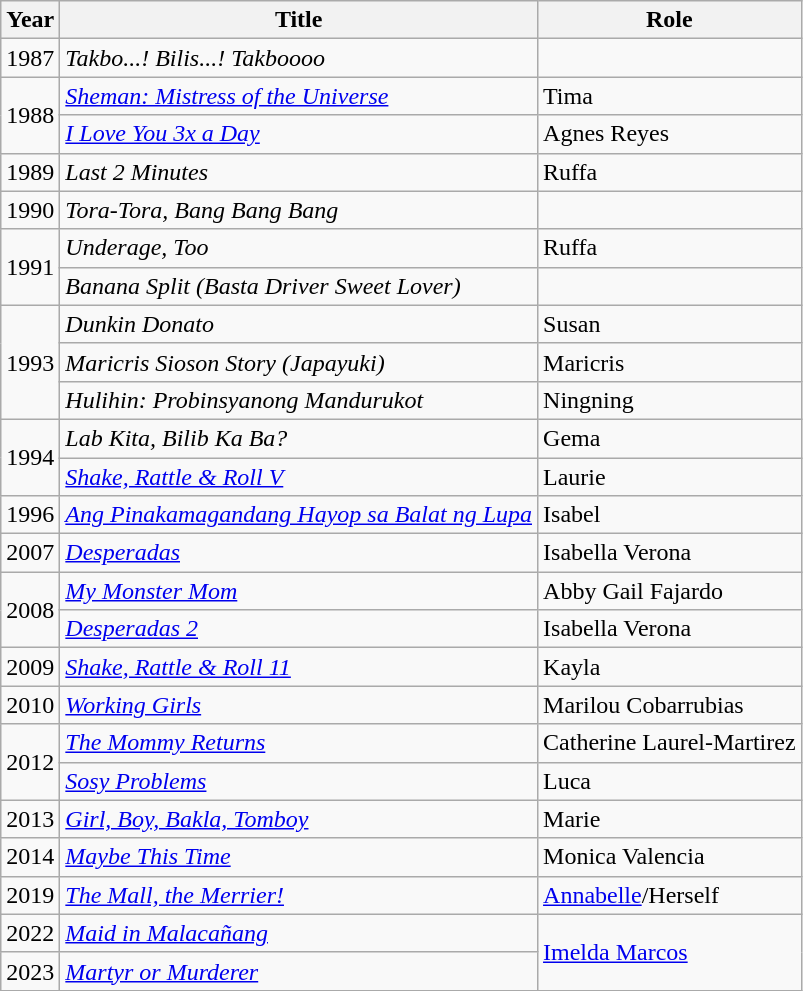<table class="wikitable sortable">
<tr>
<th>Year</th>
<th>Title</th>
<th>Role</th>
</tr>
<tr>
<td>1987</td>
<td><em>Takbo...! Bilis...! Takboooo</em></td>
<td></td>
</tr>
<tr>
<td rowspan="2">1988</td>
<td><em><a href='#'>Sheman: Mistress of the Universe</a></em></td>
<td>Tima</td>
</tr>
<tr>
<td><em><a href='#'>I Love You 3x a Day</a></em></td>
<td>Agnes Reyes</td>
</tr>
<tr>
<td>1989</td>
<td><em>Last 2 Minutes</em></td>
<td>Ruffa</td>
</tr>
<tr>
<td>1990</td>
<td><em>Tora-Tora, Bang Bang Bang</em></td>
<td></td>
</tr>
<tr>
<td rowspan="2">1991</td>
<td><em>Underage, Too</em></td>
<td>Ruffa </td>
</tr>
<tr>
<td><em>Banana Split (Basta Driver Sweet Lover)</em></td>
<td></td>
</tr>
<tr>
<td rowspan="3">1993</td>
<td><em>Dunkin Donato</em></td>
<td>Susan</td>
</tr>
<tr>
<td><em>Maricris Sioson Story (Japayuki)</em></td>
<td>Maricris</td>
</tr>
<tr>
<td><em>Hulihin: Probinsyanong Mandurukot</em></td>
<td>Ningning</td>
</tr>
<tr>
<td rowspan="2">1994</td>
<td><em>Lab Kita, Bilib Ka Ba?</em></td>
<td>Gema</td>
</tr>
<tr>
<td><em><a href='#'>Shake, Rattle & Roll V</a></em></td>
<td>Laurie</td>
</tr>
<tr>
<td>1996</td>
<td><em><a href='#'>Ang Pinakamagandang Hayop sa Balat ng Lupa</a></em></td>
<td>Isabel</td>
</tr>
<tr>
<td>2007</td>
<td><em><a href='#'>Desperadas</a></em></td>
<td>Isabella Verona</td>
</tr>
<tr>
<td rowspan="2">2008</td>
<td><em><a href='#'>My Monster Mom</a></em></td>
<td>Abby Gail Fajardo</td>
</tr>
<tr>
<td><em><a href='#'>Desperadas 2</a></em></td>
<td>Isabella Verona</td>
</tr>
<tr>
<td>2009</td>
<td><em><a href='#'>Shake, Rattle & Roll 11</a></em></td>
<td>Kayla</td>
</tr>
<tr>
<td>2010</td>
<td><em><a href='#'>Working Girls</a></em></td>
<td>Marilou Cobarrubias</td>
</tr>
<tr>
<td rowspan="2">2012</td>
<td><em><a href='#'>The Mommy Returns</a></em></td>
<td>Catherine Laurel-Martirez</td>
</tr>
<tr>
<td><em><a href='#'>Sosy Problems</a></em></td>
<td>Luca</td>
</tr>
<tr>
<td>2013</td>
<td><em><a href='#'>Girl, Boy, Bakla, Tomboy</a></em></td>
<td>Marie</td>
</tr>
<tr>
<td>2014</td>
<td><em><a href='#'>Maybe This Time</a></em></td>
<td>Monica Valencia</td>
</tr>
<tr>
<td>2019</td>
<td><em><a href='#'>The Mall, the Merrier!</a></em></td>
<td><a href='#'>Annabelle</a>/Herself</td>
</tr>
<tr>
<td>2022</td>
<td><em><a href='#'>Maid in Malacañang</a></em></td>
<td rowspan="2"><a href='#'>Imelda Marcos</a></td>
</tr>
<tr>
<td>2023</td>
<td><em><a href='#'>Martyr or Murderer</a></em></td>
</tr>
</table>
